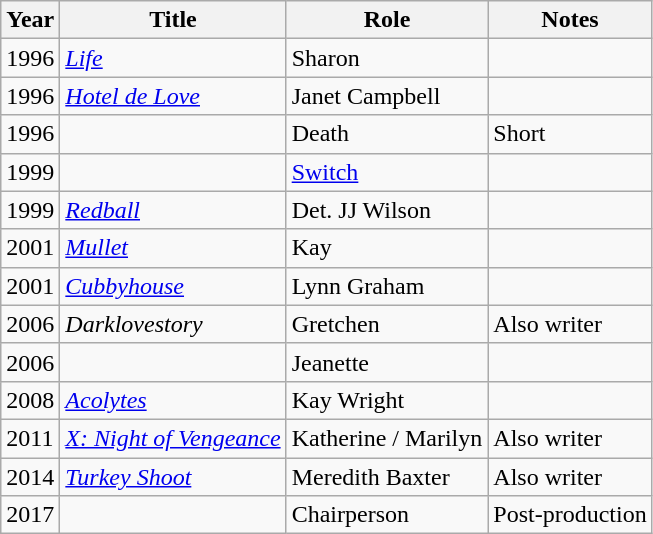<table class="wikitable sortable">
<tr>
<th>Year</th>
<th>Title</th>
<th>Role</th>
<th class="unsortable">Notes</th>
</tr>
<tr>
<td>1996</td>
<td><em><a href='#'>Life</a></em></td>
<td>Sharon</td>
<td></td>
</tr>
<tr>
<td>1996</td>
<td><em><a href='#'>Hotel de Love</a></em></td>
<td>Janet Campbell</td>
<td></td>
</tr>
<tr>
<td>1996</td>
<td><em></em></td>
<td>Death</td>
<td>Short</td>
</tr>
<tr>
<td>1999</td>
<td><em></em></td>
<td><a href='#'>Switch</a></td>
<td></td>
</tr>
<tr>
<td>1999</td>
<td><em><a href='#'>Redball</a></em></td>
<td>Det. JJ Wilson</td>
<td></td>
</tr>
<tr>
<td>2001</td>
<td><em><a href='#'>Mullet</a></em></td>
<td>Kay</td>
<td></td>
</tr>
<tr>
<td>2001</td>
<td><em><a href='#'>Cubbyhouse</a></em></td>
<td>Lynn Graham</td>
<td></td>
</tr>
<tr>
<td>2006</td>
<td><em>Darklovestory</em></td>
<td>Gretchen</td>
<td>Also writer</td>
</tr>
<tr>
<td>2006</td>
<td><em></em></td>
<td>Jeanette</td>
<td></td>
</tr>
<tr>
<td>2008</td>
<td><em><a href='#'>Acolytes</a></em></td>
<td>Kay Wright</td>
<td></td>
</tr>
<tr>
<td>2011</td>
<td><em><a href='#'>X: Night of Vengeance</a></em></td>
<td>Katherine / Marilyn</td>
<td>Also writer</td>
</tr>
<tr>
<td>2014</td>
<td><em><a href='#'>Turkey Shoot</a></em></td>
<td>Meredith Baxter</td>
<td>Also writer</td>
</tr>
<tr>
<td>2017</td>
<td><em></em></td>
<td>Chairperson</td>
<td>Post-production</td>
</tr>
</table>
